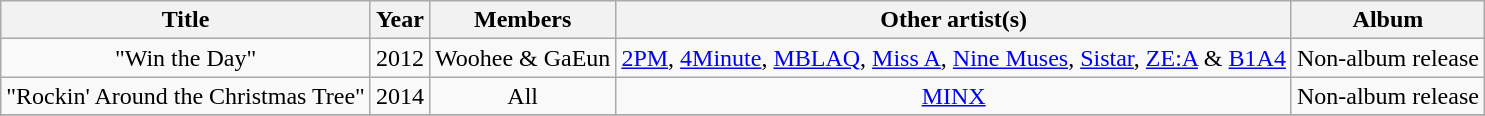<table class="wikitable" style="text-align:center;">
<tr>
<th scope="col">Title</th>
<th scope="col">Year</th>
<th scope="col">Members</th>
<th scope="col">Other artist(s)</th>
<th scope="col">Album</th>
</tr>
<tr>
<td>"Win the Day"</td>
<td>2012</td>
<td>Woohee & GaEun</td>
<td><a href='#'>2PM</a>, <a href='#'>4Minute</a>, <a href='#'>MBLAQ</a>, <a href='#'>Miss A</a>, <a href='#'>Nine Muses</a>, <a href='#'>Sistar</a>, <a href='#'>ZE:A</a> & <a href='#'>B1A4</a></td>
<td>Non-album release</td>
</tr>
<tr>
<td>"Rockin' Around the Christmas Tree"</td>
<td>2014</td>
<td>All</td>
<td><a href='#'>MINX</a></td>
<td>Non-album release</td>
</tr>
<tr>
</tr>
</table>
